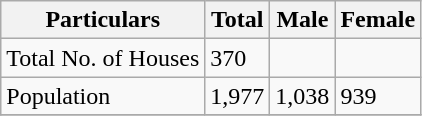<table class="wikitable sortable">
<tr>
<th>Particulars</th>
<th>Total</th>
<th>Male</th>
<th>Female</th>
</tr>
<tr>
<td>Total No. of Houses</td>
<td>370</td>
<td></td>
<td></td>
</tr>
<tr>
<td>Population</td>
<td>1,977</td>
<td>1,038</td>
<td>939</td>
</tr>
<tr>
</tr>
</table>
